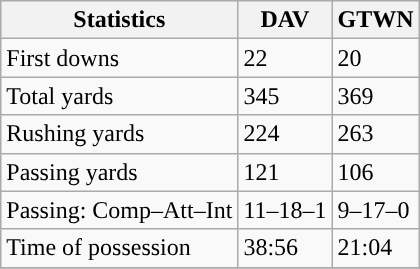<table class="wikitable" style="float: left;">
<tr>
<th>Statistics</th>
<th>DAV</th>
<th>GTWN</th>
</tr>
<tr>
<td>First downs</td>
<td>22</td>
<td>20</td>
</tr>
<tr>
<td>Total yards</td>
<td>345</td>
<td>369</td>
</tr>
<tr>
<td>Rushing yards</td>
<td>224</td>
<td>263</td>
</tr>
<tr>
<td>Passing yards</td>
<td>121</td>
<td>106</td>
</tr>
<tr>
<td>Passing: Comp–Att–Int</td>
<td>11–18–1</td>
<td>9–17–0</td>
</tr>
<tr>
<td>Time of possession</td>
<td>38:56</td>
<td>21:04</td>
</tr>
<tr>
</tr>
</table>
